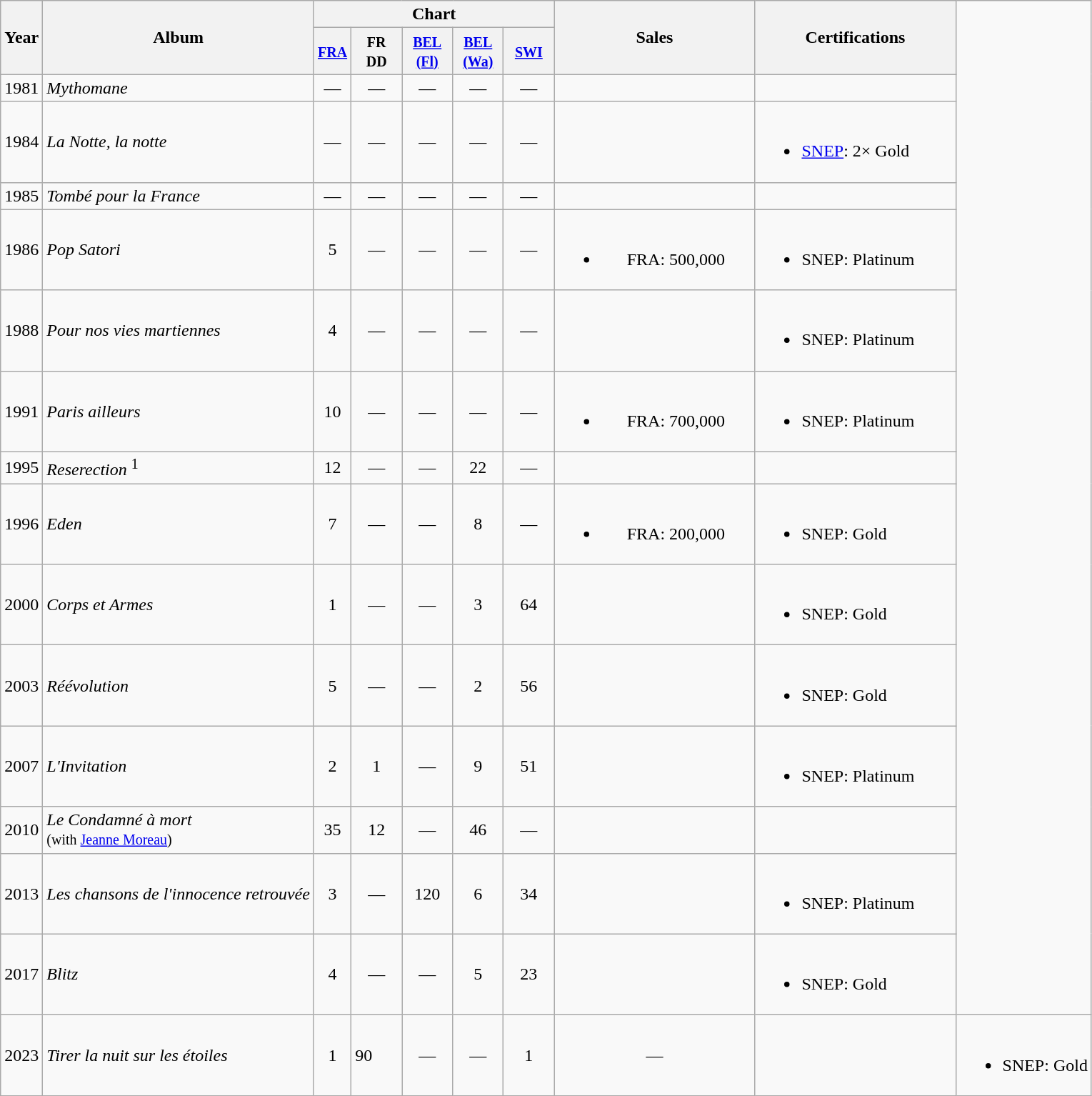<table class="wikitable">
<tr>
<th align="center" rowspan="2">Year</th>
<th align="center" rowspan="2">Album</th>
<th align="center" colspan="5">Chart</th>
<th align="center" rowspan="2" width="180">Sales</th>
<th align="center" rowspan="2" width="180">Certifications</th>
</tr>
<tr>
<th width="20"><small><a href='#'>FRA</a><br></small></th>
<th width="40"><small>FR <br>DD</small></th>
<th width="40"><small><a href='#'>BEL<br> (Fl)</a><br></small></th>
<th width="40"><small><a href='#'>BEL<br> (Wa)</a><br></small></th>
<th width="40"><small><a href='#'>SWI</a></small></th>
</tr>
<tr>
<td align="center">1981</td>
<td><em>Mythomane</em></td>
<td align="center">—</td>
<td align="center">—</td>
<td align="center">—</td>
<td align="center">—</td>
<td align="center">—</td>
<td align="center"></td>
<td></td>
</tr>
<tr>
<td align="center">1984</td>
<td><em>La Notte, la notte</em></td>
<td align="center">—</td>
<td align="center">—</td>
<td align="center">—</td>
<td align="center">—</td>
<td align="center">—</td>
<td align="center"></td>
<td><br><ul><li><a href='#'>SNEP</a>: 2× Gold</li></ul></td>
</tr>
<tr>
<td align="center">1985</td>
<td><em>Tombé pour la France</em></td>
<td align="center">—</td>
<td align="center">—</td>
<td align="center">—</td>
<td align="center">—</td>
<td align="center">—</td>
<td align="center"></td>
<td></td>
</tr>
<tr>
<td align="center">1986</td>
<td><em>Pop Satori</em></td>
<td align="center">5</td>
<td align="center">—</td>
<td align="center">—</td>
<td align="center">—</td>
<td align="center">—</td>
<td align="center"><br><ul><li>FRA: 500,000</li></ul></td>
<td><br><ul><li>SNEP: Platinum</li></ul></td>
</tr>
<tr>
<td align="center">1988</td>
<td><em>Pour nos vies martiennes</em></td>
<td align="center">4</td>
<td align="center">—</td>
<td align="center">—</td>
<td align="center">—</td>
<td align="center">—</td>
<td align="center"></td>
<td><br><ul><li>SNEP: Platinum</li></ul></td>
</tr>
<tr>
<td align="center">1991</td>
<td><em>Paris ailleurs</em></td>
<td align="center">10</td>
<td align="center">—</td>
<td align="center">—</td>
<td align="center">—</td>
<td align="center">—</td>
<td align="center"><br><ul><li>FRA: 700,000</li></ul></td>
<td><br><ul><li>SNEP: Platinum</li></ul></td>
</tr>
<tr>
<td align="center">1995</td>
<td><em>Reserection</em> <sup>1</sup></td>
<td align="center">12</td>
<td align="center">—</td>
<td align="center">—</td>
<td align="center">22</td>
<td align="center">—</td>
<td align="center"></td>
<td></td>
</tr>
<tr>
<td align="center">1996</td>
<td><em>Eden</em></td>
<td align="center">7</td>
<td align="center">—</td>
<td align="center">—</td>
<td align="center">8</td>
<td align="center">—</td>
<td align="center"><br><ul><li>FRA: 200,000</li></ul></td>
<td><br><ul><li>SNEP: Gold</li></ul></td>
</tr>
<tr>
<td align="center">2000</td>
<td><em>Corps et Armes</em></td>
<td align="center">1</td>
<td align="center">—</td>
<td align="center">—</td>
<td align="center">3</td>
<td align="center">64</td>
<td align="center"></td>
<td><br><ul><li>SNEP: Gold</li></ul></td>
</tr>
<tr>
<td align="center">2003</td>
<td><em>Réévolution</em></td>
<td align="center">5</td>
<td align="center">—</td>
<td align="center">—</td>
<td align="center">2</td>
<td align="center">56</td>
<td align="center"></td>
<td><br><ul><li>SNEP: Gold</li></ul></td>
</tr>
<tr>
<td align="center">2007</td>
<td><em>L'Invitation</em></td>
<td align="center">2</td>
<td align="center">1</td>
<td align="center">—</td>
<td align="center">9</td>
<td align="center">51</td>
<td align="center"></td>
<td><br><ul><li>SNEP: Platinum</li></ul></td>
</tr>
<tr>
<td align="center">2010</td>
<td><em>Le Condamné à mort</em><br><small>(with <a href='#'>Jeanne Moreau</a>)</small></td>
<td align="center">35</td>
<td align="center">12</td>
<td align="center">—</td>
<td align="center">46</td>
<td align="center">—</td>
<td align="center"></td>
<td></td>
</tr>
<tr>
<td align="center">2013</td>
<td><em>Les chansons de l'innocence retrouvée</em></td>
<td align="center">3</td>
<td align="center">—</td>
<td align="center">120</td>
<td align="center">6</td>
<td align="center">34</td>
<td align="center"></td>
<td><br><ul><li>SNEP: Platinum</li></ul></td>
</tr>
<tr>
<td align="center">2017</td>
<td><em>Blitz</em></td>
<td align="center">4</td>
<td align="center">—</td>
<td align="center">—</td>
<td align="center">5</td>
<td align="center">23</td>
<td align="center"></td>
<td><br><ul><li>SNEP: Gold</li></ul></td>
</tr>
<tr>
<td align="center">2023</td>
<td><em>Tirer la nuit sur les étoiles</em></td>
<td align="center">1</td>
<td>90<br></td>
<td align="center">—</td>
<td align="center">—</td>
<td align="center">1</td>
<td align="center">—</td>
<td align="center"></td>
<td><br><ul><li>SNEP: Gold</li></ul></td>
</tr>
</table>
